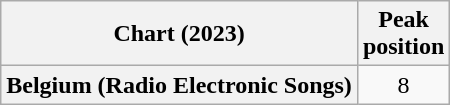<table class="wikitable plainrowheaders">
<tr>
<th scope="col">Chart (2023)</th>
<th scope="col">Peak<br>position</th>
</tr>
<tr>
<th scope="row">Belgium (Radio Electronic Songs)</th>
<td style="text-align:center;">8</td>
</tr>
</table>
